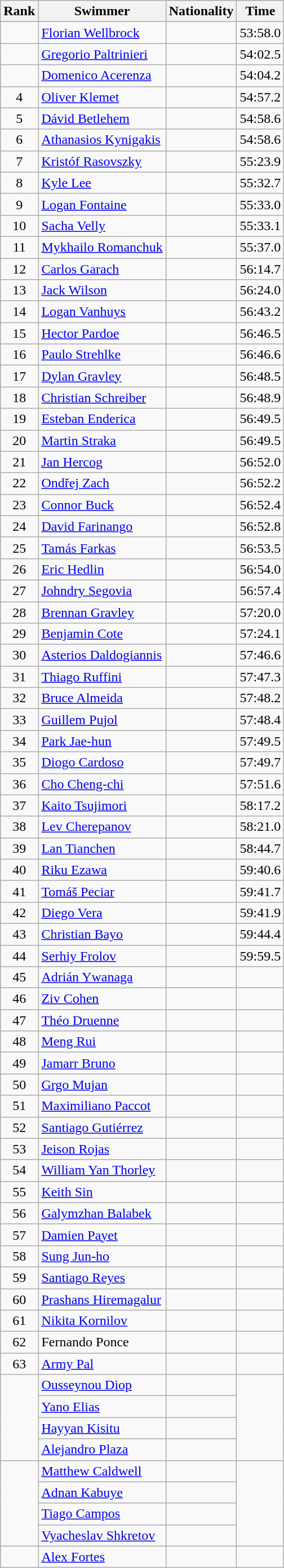<table class="wikitable sortable" style="text-align:center">
<tr>
<th>Rank</th>
<th>Swimmer</th>
<th>Nationality</th>
<th>Time</th>
</tr>
<tr>
<td></td>
<td align=left><a href='#'>Florian Wellbrock</a></td>
<td align=left></td>
<td>53:58.0</td>
</tr>
<tr>
<td></td>
<td align=left><a href='#'>Gregorio Paltrinieri</a></td>
<td align=left></td>
<td>54:02.5</td>
</tr>
<tr>
<td></td>
<td align=left><a href='#'>Domenico Acerenza</a></td>
<td align=left></td>
<td>54:04.2</td>
</tr>
<tr>
<td>4</td>
<td align=left><a href='#'>Oliver Klemet</a></td>
<td align=left></td>
<td>54:57.2</td>
</tr>
<tr>
<td>5</td>
<td align=left><a href='#'>Dávid Betlehem</a></td>
<td align=left></td>
<td>54:58.6</td>
</tr>
<tr>
<td>6</td>
<td align=left><a href='#'>Athanasios Kynigakis</a></td>
<td align=left></td>
<td>54:58.6</td>
</tr>
<tr>
<td>7</td>
<td align=left><a href='#'>Kristóf Rasovszky</a></td>
<td align=left></td>
<td>55:23.9</td>
</tr>
<tr>
<td>8</td>
<td align=left><a href='#'>Kyle Lee</a></td>
<td align=left></td>
<td>55:32.7</td>
</tr>
<tr>
<td>9</td>
<td align=left><a href='#'>Logan Fontaine</a></td>
<td align=left></td>
<td>55:33.0</td>
</tr>
<tr>
<td>10</td>
<td align=left><a href='#'>Sacha Velly</a></td>
<td align=left></td>
<td>55:33.1</td>
</tr>
<tr>
<td>11</td>
<td align=left><a href='#'>Mykhailo Romanchuk</a></td>
<td align=left></td>
<td>55:37.0</td>
</tr>
<tr>
<td>12</td>
<td align=left><a href='#'>Carlos Garach</a></td>
<td align=left></td>
<td>56:14.7</td>
</tr>
<tr>
<td>13</td>
<td align=left><a href='#'>Jack Wilson</a></td>
<td align=left></td>
<td>56:24.0</td>
</tr>
<tr>
<td>14</td>
<td align=left><a href='#'>Logan Vanhuys</a></td>
<td align=left></td>
<td>56:43.2</td>
</tr>
<tr>
<td>15</td>
<td align=left><a href='#'>Hector Pardoe</a></td>
<td align=left></td>
<td>56:46.5</td>
</tr>
<tr>
<td>16</td>
<td align=left><a href='#'>Paulo Strehlke</a></td>
<td align=left></td>
<td>56:46.6</td>
</tr>
<tr>
<td>17</td>
<td align=left><a href='#'>Dylan Gravley</a></td>
<td align=left></td>
<td>56:48.5</td>
</tr>
<tr>
<td>18</td>
<td align=left><a href='#'>Christian Schreiber</a></td>
<td align=left></td>
<td>56:48.9</td>
</tr>
<tr>
<td>19</td>
<td align=left><a href='#'>Esteban Enderica</a></td>
<td align=left></td>
<td>56:49.5</td>
</tr>
<tr>
<td>20</td>
<td align=left><a href='#'>Martin Straka</a></td>
<td align=left></td>
<td>56:49.5</td>
</tr>
<tr>
<td>21</td>
<td align=left><a href='#'>Jan Hercog</a></td>
<td align=left></td>
<td>56:52.0</td>
</tr>
<tr>
<td>22</td>
<td align=left><a href='#'>Ondřej Zach</a></td>
<td align=left></td>
<td>56:52.2</td>
</tr>
<tr>
<td>23</td>
<td align=left><a href='#'>Connor Buck</a></td>
<td align=left></td>
<td>56:52.4</td>
</tr>
<tr>
<td>24</td>
<td align=left><a href='#'>David Farinango</a></td>
<td align=left></td>
<td>56:52.8</td>
</tr>
<tr>
<td>25</td>
<td align=left><a href='#'>Tamás Farkas</a></td>
<td align=left></td>
<td>56:53.5</td>
</tr>
<tr>
<td>26</td>
<td align=left><a href='#'>Eric Hedlin</a></td>
<td align=left></td>
<td>56:54.0</td>
</tr>
<tr>
<td>27</td>
<td align=left><a href='#'>Johndry Segovia</a></td>
<td align=left></td>
<td>56:57.4</td>
</tr>
<tr>
<td>28</td>
<td align=left><a href='#'>Brennan Gravley</a></td>
<td align=left></td>
<td>57:20.0</td>
</tr>
<tr>
<td>29</td>
<td align=left><a href='#'>Benjamin Cote</a></td>
<td align=left></td>
<td>57:24.1</td>
</tr>
<tr>
<td>30</td>
<td align=left><a href='#'>Asterios Daldogiannis</a></td>
<td align=left></td>
<td>57:46.6</td>
</tr>
<tr>
<td>31</td>
<td align=left><a href='#'>Thiago Ruffini</a></td>
<td align=left></td>
<td>57:47.3</td>
</tr>
<tr>
<td>32</td>
<td align=left><a href='#'>Bruce Almeida</a></td>
<td align=left></td>
<td>57:48.2</td>
</tr>
<tr>
<td>33</td>
<td align=left><a href='#'>Guillem Pujol</a></td>
<td align=left></td>
<td>57:48.4</td>
</tr>
<tr>
<td>34</td>
<td align=left><a href='#'>Park Jae-hun</a></td>
<td align=left></td>
<td>57:49.5</td>
</tr>
<tr>
<td>35</td>
<td align=left><a href='#'>Diogo Cardoso</a></td>
<td align=left></td>
<td>57:49.7</td>
</tr>
<tr>
<td>36</td>
<td align=left><a href='#'>Cho Cheng-chi</a></td>
<td align=left></td>
<td>57:51.6</td>
</tr>
<tr>
<td>37</td>
<td align=left><a href='#'>Kaito Tsujimori</a></td>
<td align=left></td>
<td>58:17.2</td>
</tr>
<tr>
<td>38</td>
<td align=left><a href='#'>Lev Cherepanov</a></td>
<td align=left></td>
<td>58:21.0</td>
</tr>
<tr>
<td>39</td>
<td align=left><a href='#'>Lan Tianchen</a></td>
<td align=left></td>
<td>58:44.7</td>
</tr>
<tr>
<td>40</td>
<td align=left><a href='#'>Riku Ezawa</a></td>
<td align=left></td>
<td>59:40.6</td>
</tr>
<tr>
<td>41</td>
<td align=left><a href='#'>Tomáš Peciar</a></td>
<td align=left></td>
<td>59:41.7</td>
</tr>
<tr>
<td>42</td>
<td align=left><a href='#'>Diego Vera</a></td>
<td align=left></td>
<td>59:41.9</td>
</tr>
<tr>
<td>43</td>
<td align=left><a href='#'>Christian Bayo</a></td>
<td align=left></td>
<td>59:44.4</td>
</tr>
<tr>
<td>44</td>
<td align=left><a href='#'>Serhiy Frolov</a></td>
<td align=left></td>
<td>59:59.5</td>
</tr>
<tr>
<td>45</td>
<td align=left><a href='#'>Adrián Ywanaga</a></td>
<td align=left></td>
<td></td>
</tr>
<tr>
<td>46</td>
<td align=left><a href='#'>Ziv Cohen</a></td>
<td align=left></td>
<td></td>
</tr>
<tr>
<td>47</td>
<td align=left><a href='#'>Théo Druenne</a></td>
<td align=left></td>
<td></td>
</tr>
<tr>
<td>48</td>
<td align=left><a href='#'>Meng Rui</a></td>
<td align=left></td>
<td></td>
</tr>
<tr>
<td>49</td>
<td align=left><a href='#'>Jamarr Bruno</a></td>
<td align=left></td>
<td></td>
</tr>
<tr>
<td>50</td>
<td align=left><a href='#'>Grgo Mujan</a></td>
<td align=left></td>
<td></td>
</tr>
<tr>
<td>51</td>
<td align=left><a href='#'>Maximiliano Paccot</a></td>
<td align=left></td>
<td></td>
</tr>
<tr>
<td>52</td>
<td align=left><a href='#'>Santiago Gutiérrez</a></td>
<td align=left></td>
<td></td>
</tr>
<tr>
<td>53</td>
<td align=left><a href='#'>Jeison Rojas</a></td>
<td align=left></td>
<td></td>
</tr>
<tr>
<td>54</td>
<td align=left><a href='#'>William Yan Thorley</a></td>
<td align=left></td>
<td></td>
</tr>
<tr>
<td>55</td>
<td align=left><a href='#'>Keith Sin</a></td>
<td align=left></td>
<td></td>
</tr>
<tr>
<td>56</td>
<td align=left><a href='#'>Galymzhan Balabek</a></td>
<td align=left></td>
<td></td>
</tr>
<tr>
<td>57</td>
<td align=left><a href='#'>Damien Payet</a></td>
<td align=left></td>
<td></td>
</tr>
<tr>
<td>58</td>
<td align=left><a href='#'>Sung Jun-ho</a></td>
<td align=left></td>
<td></td>
</tr>
<tr>
<td>59</td>
<td align=left><a href='#'>Santiago Reyes</a></td>
<td align=left></td>
<td></td>
</tr>
<tr>
<td>60</td>
<td align=left><a href='#'>Prashans Hiremagalur</a></td>
<td align=left></td>
<td></td>
</tr>
<tr>
<td>61</td>
<td align=left><a href='#'>Nikita Kornilov</a></td>
<td align=left></td>
<td></td>
</tr>
<tr>
<td>62</td>
<td align=left>Fernando Ponce</td>
<td align=left></td>
<td></td>
</tr>
<tr>
<td>63</td>
<td align=left><a href='#'>Army Pal</a></td>
<td align=left></td>
<td></td>
</tr>
<tr>
<td rowspan=4></td>
<td align=left><a href='#'>Ousseynou Diop</a></td>
<td align=left></td>
<td rowspan=4></td>
</tr>
<tr>
<td align=left><a href='#'>Yano Elias</a></td>
<td align=left></td>
</tr>
<tr>
<td align=left><a href='#'>Hayyan Kisitu</a></td>
<td align=left></td>
</tr>
<tr>
<td align=left><a href='#'>Alejandro Plaza</a></td>
<td align=left></td>
</tr>
<tr>
<td rowspan=4></td>
<td align=left><a href='#'>Matthew Caldwell</a></td>
<td align=left></td>
<td rowspan=4></td>
</tr>
<tr>
<td align=left><a href='#'>Adnan Kabuye</a></td>
<td align=left></td>
</tr>
<tr>
<td align=left><a href='#'>Tiago Campos</a></td>
<td align=left></td>
</tr>
<tr>
<td align=left><a href='#'>Vyacheslav Shkretov</a></td>
<td align=left></td>
</tr>
<tr>
<td></td>
<td align=left><a href='#'>Alex Fortes</a></td>
<td align=left></td>
<td></td>
</tr>
</table>
